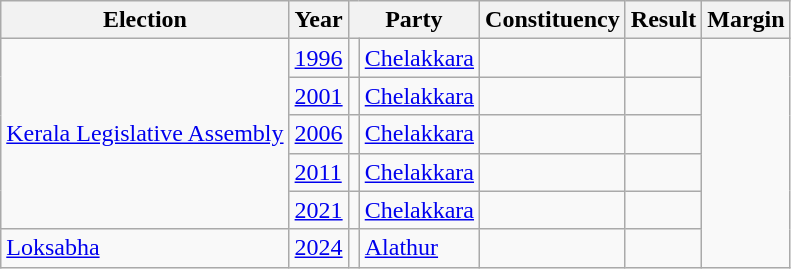<table class="sortable wikitable">
<tr>
<th>Election</th>
<th>Year</th>
<th colspan = "2">Party</th>
<th>Constituency</th>
<th>Result</th>
<th>Margin</th>
</tr>
<tr>
<td rowspan = "5"><a href='#'>Kerala Legislative Assembly</a></td>
<td><a href='#'>1996</a></td>
<td></td>
<td><a href='#'>Chelakkara</a></td>
<td></td>
<td></td>
</tr>
<tr>
<td><a href='#'>2001</a></td>
<td></td>
<td><a href='#'>Chelakkara</a></td>
<td></td>
<td></td>
</tr>
<tr>
<td><a href='#'>2006</a></td>
<td></td>
<td><a href='#'>Chelakkara</a></td>
<td></td>
<td></td>
</tr>
<tr>
<td><a href='#'>2011</a></td>
<td></td>
<td><a href='#'>Chelakkara</a></td>
<td></td>
<td></td>
</tr>
<tr>
<td><a href='#'>2021</a></td>
<td></td>
<td><a href='#'>Chelakkara</a></td>
<td></td>
<td></td>
</tr>
<tr>
<td><a href='#'>Loksabha</a></td>
<td><a href='#'>2024</a></td>
<td></td>
<td><a href='#'>Alathur</a></td>
<td></td>
<td></td>
</tr>
</table>
